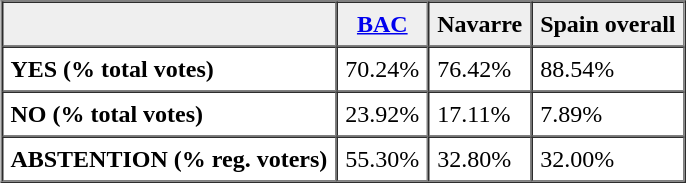<table border="1" cellpadding="5" cellspacing="0" align="right">
<tr style="background: #efefef;"|>
<th></th>
<th><a href='#'>BAC</a></th>
<th>Navarre</th>
<th>Spain overall</th>
</tr>
<tr>
<td><strong>YES (% total votes)</strong></td>
<td>70.24%</td>
<td>76.42%</td>
<td>88.54%</td>
</tr>
<tr>
<td><strong>NO (% total votes)</strong></td>
<td>23.92%</td>
<td>17.11%</td>
<td>7.89%</td>
</tr>
<tr>
<td><strong>ABSTENTION (% reg. voters)</strong></td>
<td>55.30%</td>
<td>32.80%</td>
<td>32.00%</td>
</tr>
</table>
